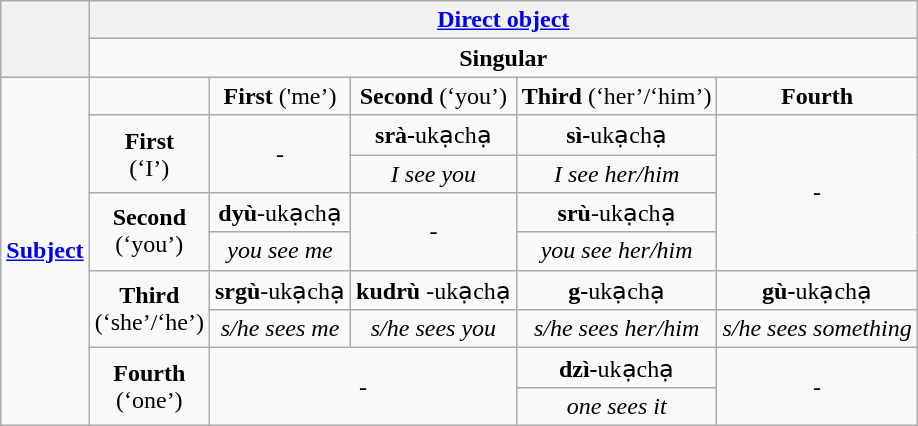<table class="wikitable">
<tr>
<th rowspan="2"></th>
<th colspan="5"><a href='#'>Direct object</a></th>
</tr>
<tr style="text-align:center;">
<td colspan="5"><strong>Singular</strong></td>
</tr>
<tr style="text-align:center;">
<td rowspan="9"><a href='#'><strong>Subject</strong></a></td>
<td></td>
<td><strong>First</strong> ('me’)</td>
<td><strong>Second</strong> (‘you’)</td>
<td><strong>Third</strong> (‘her’/‘him’)</td>
<td><strong>Fourth</strong></td>
</tr>
<tr style="text-align:center;">
<td rowspan="2"><strong>First</strong><br>(‘I’)</td>
<td rowspan="2">-</td>
<td><strong>srà-</strong>ukạchạ</td>
<td><strong>sì-</strong>ukạchạ</td>
<td rowspan="4">-</td>
</tr>
<tr style="text-align:center;">
<td><em>I see you</em></td>
<td><em>I see her/him</em></td>
</tr>
<tr style="text-align:center;">
<td rowspan="2"><strong>Second</strong><br>(‘you’)</td>
<td><strong>dyù</strong>-ukạchạ</td>
<td rowspan="2">-</td>
<td><strong>srù</strong>-ukạchạ</td>
</tr>
<tr style="text-align:center;">
<td><em>you see me</em></td>
<td><em>you see her/him</em></td>
</tr>
<tr style="text-align:center;">
<td rowspan="2"><strong>Third</strong><br>(‘she’/‘he’)</td>
<td><strong>srgù</strong>-ukạchạ</td>
<td><strong>kudrù</strong> -ukạchạ</td>
<td><strong>g-</strong>ukạchạ</td>
<td><strong>gù-</strong>ukạchạ</td>
</tr>
<tr style="text-align:center;">
<td><em>s/he sees me</em></td>
<td><em>s/he sees you</em></td>
<td><em>s/he sees her/him</em></td>
<td><em>s/he sees something</em></td>
</tr>
<tr style="text-align:center;">
<td rowspan="2"><strong>Fourth</strong><br>(‘one’)</td>
<td colspan="2" rowspan="2">-</td>
<td><strong>dzì-</strong>ukạchạ</td>
<td rowspan="2">-</td>
</tr>
<tr style="text-align:center;">
<td><em>one sees it</em></td>
</tr>
</table>
